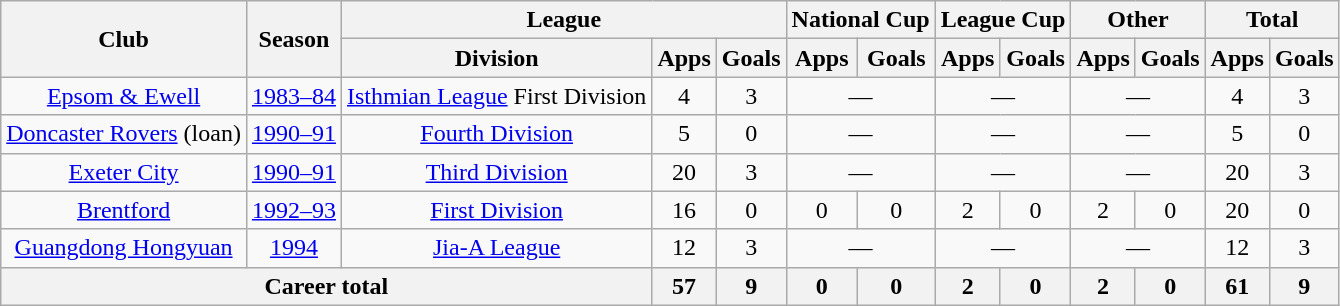<table class="wikitable" style="text-align: center;">
<tr>
<th rowspan="2">Club</th>
<th rowspan="2">Season</th>
<th colspan="3">League</th>
<th colspan="2">National Cup</th>
<th colspan="2">League Cup</th>
<th colspan="2">Other</th>
<th colspan="2">Total</th>
</tr>
<tr>
<th>Division</th>
<th>Apps</th>
<th>Goals</th>
<th>Apps</th>
<th>Goals</th>
<th>Apps</th>
<th>Goals</th>
<th>Apps</th>
<th>Goals</th>
<th>Apps</th>
<th>Goals</th>
</tr>
<tr>
<td><a href='#'>Epsom & Ewell</a></td>
<td><a href='#'>1983–84</a></td>
<td><a href='#'>Isthmian League</a> First Division</td>
<td>4</td>
<td>3</td>
<td colspan="2">—</td>
<td colspan="2">—</td>
<td colspan="2">—</td>
<td>4</td>
<td>3</td>
</tr>
<tr>
<td><a href='#'>Doncaster Rovers</a> (loan)</td>
<td><a href='#'>1990–91</a></td>
<td><a href='#'>Fourth Division</a></td>
<td>5</td>
<td>0</td>
<td colspan="2">—</td>
<td colspan="2">—</td>
<td colspan="2">—</td>
<td>5</td>
<td>0</td>
</tr>
<tr>
<td><a href='#'>Exeter City</a></td>
<td><a href='#'>1990–91</a></td>
<td><a href='#'>Third Division</a></td>
<td>20</td>
<td>3</td>
<td colspan="2">—</td>
<td colspan="2">—</td>
<td colspan="2">—</td>
<td>20</td>
<td>3</td>
</tr>
<tr>
<td><a href='#'>Brentford</a></td>
<td><a href='#'>1992–93</a></td>
<td><a href='#'>First Division</a></td>
<td>16</td>
<td>0</td>
<td>0</td>
<td>0</td>
<td>2</td>
<td>0</td>
<td>2</td>
<td>0</td>
<td>20</td>
<td>0</td>
</tr>
<tr>
<td><a href='#'>Guangdong Hongyuan</a></td>
<td><a href='#'>1994</a></td>
<td><a href='#'>Jia-A League</a></td>
<td>12</td>
<td>3</td>
<td colspan="2">—</td>
<td colspan="2">—</td>
<td colspan="2">—</td>
<td>12</td>
<td>3</td>
</tr>
<tr>
<th colspan="3">Career total</th>
<th>57</th>
<th>9</th>
<th>0</th>
<th>0</th>
<th>2</th>
<th>0</th>
<th>2</th>
<th>0</th>
<th>61</th>
<th>9</th>
</tr>
</table>
